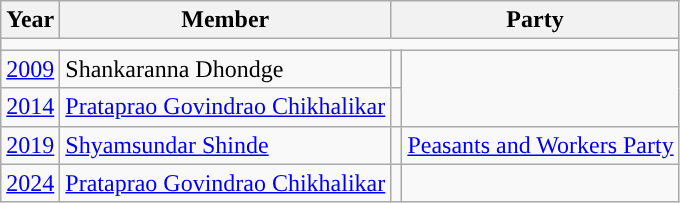<table class="wikitable">
<tr>
<th>Year</th>
<th>Member</th>
<th colspan=2>Party</th>
</tr>
<tr>
<td colspan="4"></td>
</tr>
<tr>
<td><a href='#'>2009</a></td>
<td>Shankaranna Dhondge</td>
<td></td>
</tr>
<tr>
<td><a href='#'>2014</a></td>
<td><a href='#'>Prataprao Govindrao Chikhalikar</a></td>
<td></td>
</tr>
<tr>
<td><a href='#'>2019</a></td>
<td><a href='#'>Shyamsundar Shinde</a></td>
<td style="background-color:"></td>
<td><a href='#'>Peasants and Workers Party</a></td>
</tr>
<tr>
<td><a href='#'>2024</a></td>
<td><a href='#'>Prataprao Govindrao Chikhalikar</a></td>
<td></td>
</tr>
</table>
